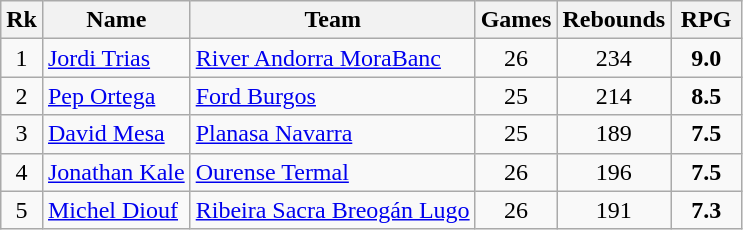<table class="wikitable" style="text-align: center;">
<tr>
<th>Rk</th>
<th>Name</th>
<th>Team</th>
<th>Games</th>
<th>Rebounds</th>
<th style="width:40px;">RPG</th>
</tr>
<tr>
<td>1</td>
<td align="left"> <a href='#'>Jordi Trias</a></td>
<td align="left"><a href='#'>River Andorra MoraBanc</a></td>
<td>26</td>
<td>234</td>
<td><strong>9.0</strong></td>
</tr>
<tr>
<td>2</td>
<td align="left"> <a href='#'>Pep Ortega</a></td>
<td align="left"><a href='#'>Ford Burgos</a></td>
<td>25</td>
<td>214</td>
<td><strong>8.5</strong></td>
</tr>
<tr>
<td>3</td>
<td align="left"> <a href='#'>David Mesa</a></td>
<td align="left"><a href='#'>Planasa Navarra</a></td>
<td>25</td>
<td>189</td>
<td><strong>7.5</strong></td>
</tr>
<tr>
<td>4</td>
<td align="left"> <a href='#'>Jonathan Kale</a></td>
<td align="left"><a href='#'>Ourense Termal</a></td>
<td>26</td>
<td>196</td>
<td><strong>7.5</strong></td>
</tr>
<tr>
<td>5</td>
<td align="left"> <a href='#'>Michel Diouf</a></td>
<td align="left"><a href='#'>Ribeira Sacra Breogán Lugo</a></td>
<td>26</td>
<td>191</td>
<td><strong>7.3</strong></td>
</tr>
</table>
